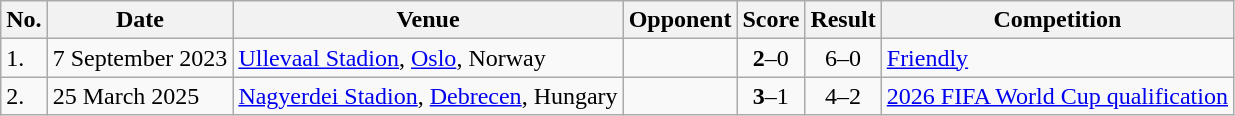<table class="wikitable">
<tr>
<th>No.</th>
<th>Date</th>
<th>Venue</th>
<th>Opponent</th>
<th>Score</th>
<th>Result</th>
<th>Competition</th>
</tr>
<tr>
<td>1.</td>
<td>7 September 2023</td>
<td><a href='#'>Ullevaal Stadion</a>, <a href='#'>Oslo</a>, Norway</td>
<td></td>
<td align=center><strong>2</strong>–0</td>
<td align=center>6–0</td>
<td><a href='#'>Friendly</a></td>
</tr>
<tr>
<td>2.</td>
<td>25 March 2025</td>
<td><a href='#'>Nagyerdei Stadion</a>, <a href='#'>Debrecen</a>, Hungary</td>
<td></td>
<td align=center><strong>3</strong>–1</td>
<td align=center>4–2</td>
<td><a href='#'>2026 FIFA World Cup qualification</a></td>
</tr>
</table>
